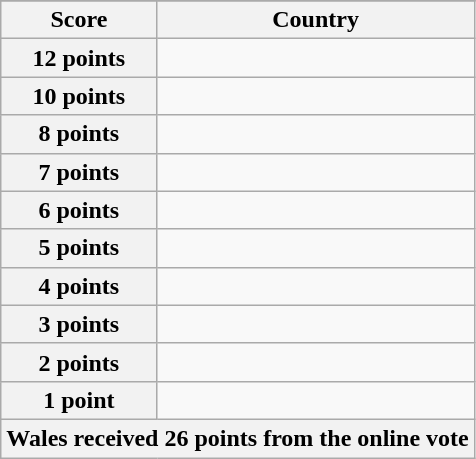<table class="wikitable">
<tr>
</tr>
<tr>
<th scope="col" width="33%">Score</th>
<th scope="col">Country</th>
</tr>
<tr>
<th scope="row">12 points</th>
<td></td>
</tr>
<tr>
<th scope="row">10 points</th>
<td></td>
</tr>
<tr>
<th scope="row">8 points</th>
<td></td>
</tr>
<tr>
<th scope="row">7 points</th>
<td></td>
</tr>
<tr>
<th scope="row">6 points</th>
<td></td>
</tr>
<tr>
<th scope="row">5 points</th>
<td></td>
</tr>
<tr>
<th scope="row">4 points</th>
<td></td>
</tr>
<tr>
<th scope="row">3 points</th>
<td></td>
</tr>
<tr>
<th scope="row">2 points</th>
<td></td>
</tr>
<tr>
<th scope="row">1 point</th>
<td></td>
</tr>
<tr>
<th colspan="2">Wales received 26 points from the online vote</th>
</tr>
</table>
